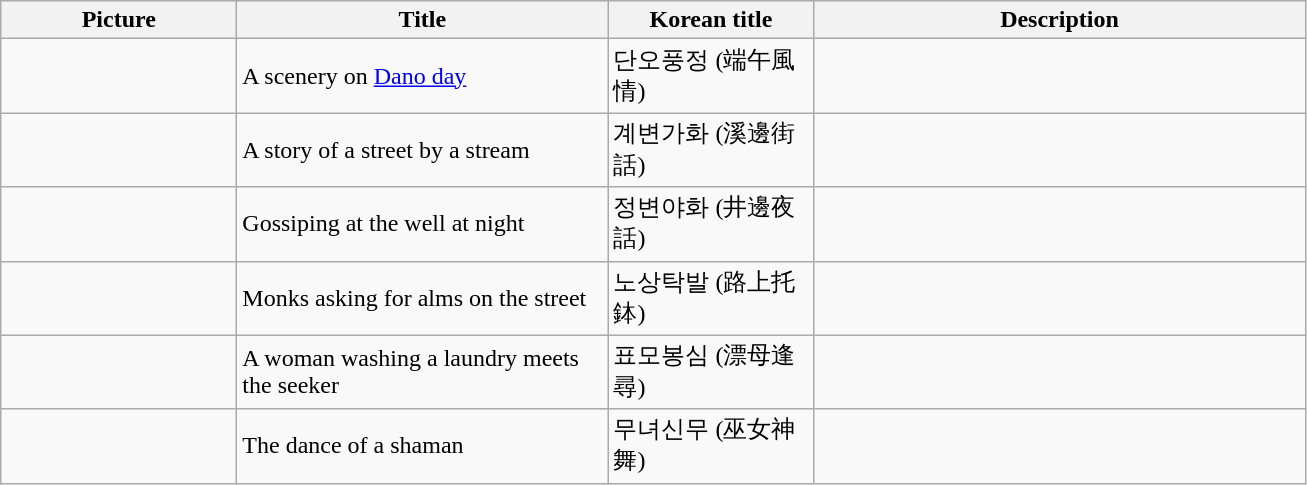<table class="wikitable" border="1">
<tr>
<th bgcolor=ececec width="150px">Picture</th>
<th bgcolor=ececec width="240px">Title</th>
<th bgcolor=ececec width="130px">Korean title</th>
<th bgcolor=ececec width="320px">Description</th>
</tr>
<tr>
<td></td>
<td>A scenery on <a href='#'>Dano day</a></td>
<td>단오풍정 (端午風情)</td>
<td></td>
</tr>
<tr>
<td></td>
<td>A story of a street by a stream</td>
<td>계변가화 (溪邊街話)</td>
<td></td>
</tr>
<tr>
<td></td>
<td>Gossiping at the well at night</td>
<td>정변야화 (井邊夜話)</td>
<td></td>
</tr>
<tr>
<td></td>
<td>Monks asking for alms on the street</td>
<td>노상탁발 (路上托鉢)</td>
<td></td>
</tr>
<tr>
<td></td>
<td>A woman washing a laundry meets the seeker</td>
<td>표모봉심 (漂母逢尋)</td>
<td></td>
</tr>
<tr>
<td></td>
<td>The dance of a shaman</td>
<td>무녀신무 (巫女神舞)</td>
<td></td>
</tr>
</table>
